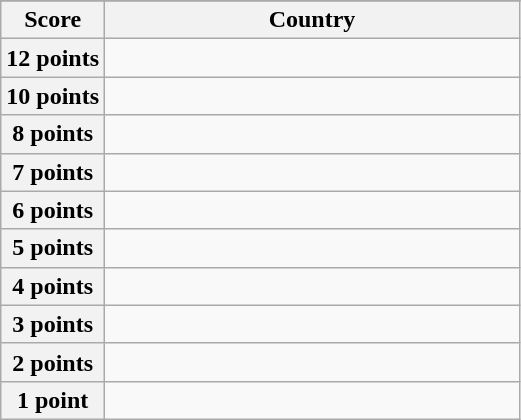<table class="wikitable">
<tr>
</tr>
<tr>
<th scope="col" width="20%">Score</th>
<th scope="col">Country</th>
</tr>
<tr>
<th scope="row">12 points</th>
<td></td>
</tr>
<tr>
<th scope="row">10 points</th>
<td></td>
</tr>
<tr>
<th scope="row">8 points</th>
<td></td>
</tr>
<tr>
<th scope="row">7 points</th>
<td></td>
</tr>
<tr>
<th scope="row">6 points</th>
<td></td>
</tr>
<tr>
<th scope="row">5 points</th>
<td></td>
</tr>
<tr>
<th scope="row">4 points</th>
<td></td>
</tr>
<tr>
<th scope="row">3 points</th>
<td></td>
</tr>
<tr>
<th scope="row">2 points</th>
<td></td>
</tr>
<tr>
<th scope="row">1 point</th>
<td></td>
</tr>
</table>
